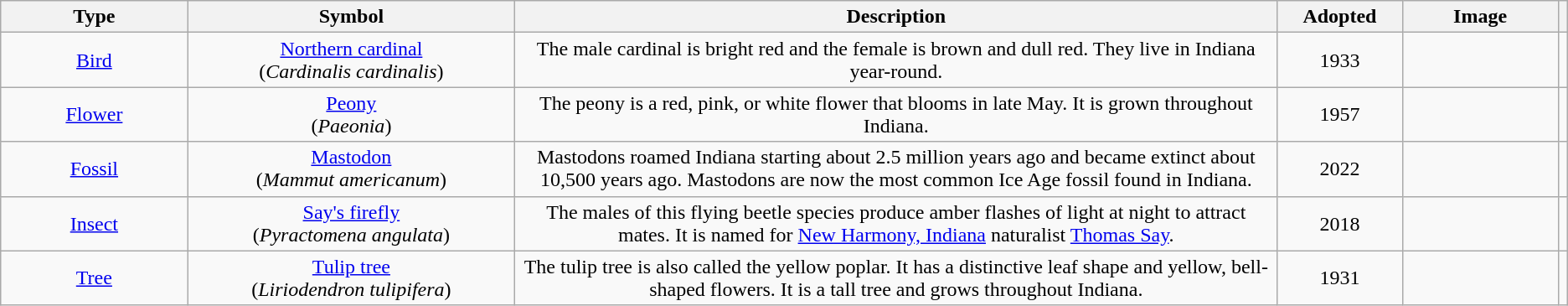<table class="wikitable sortable" style="text-align:center;">
<tr>
<th width=12%>Type</th>
<th width=21%>Symbol</th>
<th width=49% class=unsortable>Description</th>
<th width=8%>Adopted</th>
<th width=10% class=unsortable>Image</th>
<th width=5% class="unsortable"></th>
</tr>
<tr>
<td><a href='#'>Bird</a></td>
<td><a href='#'>Northern cardinal</a><br>(<em>Cardinalis cardinalis</em>)</td>
<td>The male cardinal is bright red and the female is brown and dull red. They live in Indiana year-round.</td>
<td>1933</td>
<td></td>
<td></td>
</tr>
<tr>
<td><a href='#'>Flower</a></td>
<td><a href='#'>Peony</a><br>(<em>Paeonia</em>)</td>
<td>The peony is a red, pink, or white flower that blooms in late May. It is grown throughout Indiana.</td>
<td>1957</td>
<td></td>
<td></td>
</tr>
<tr>
<td><a href='#'>Fossil</a></td>
<td><a href='#'>Mastodon</a><br>(<em>Mammut americanum</em>)</td>
<td>Mastodons roamed Indiana starting about 2.5 million years ago and became extinct about 10,500 years ago. Mastodons are now the most common Ice Age fossil found in Indiana.</td>
<td>2022</td>
<td></td>
<td></td>
</tr>
<tr>
<td><a href='#'>Insect</a></td>
<td><a href='#'>Say's firefly</a><br>(<em>Pyractomena angulata</em>)</td>
<td>The males of this flying beetle species produce amber flashes of light at night to attract mates. It is named for <a href='#'>New Harmony, Indiana</a> naturalist <a href='#'>Thomas Say</a>.</td>
<td>2018</td>
<td></td>
<td></td>
</tr>
<tr>
<td><a href='#'>Tree</a></td>
<td><a href='#'>Tulip tree</a><br>(<em>Liriodendron tulipifera</em>)</td>
<td>The tulip tree is also called the yellow poplar. It has a distinctive leaf shape and yellow, bell-shaped flowers. It is a tall tree and grows throughout Indiana.</td>
<td>1931</td>
<td></td>
<td></td>
</tr>
</table>
